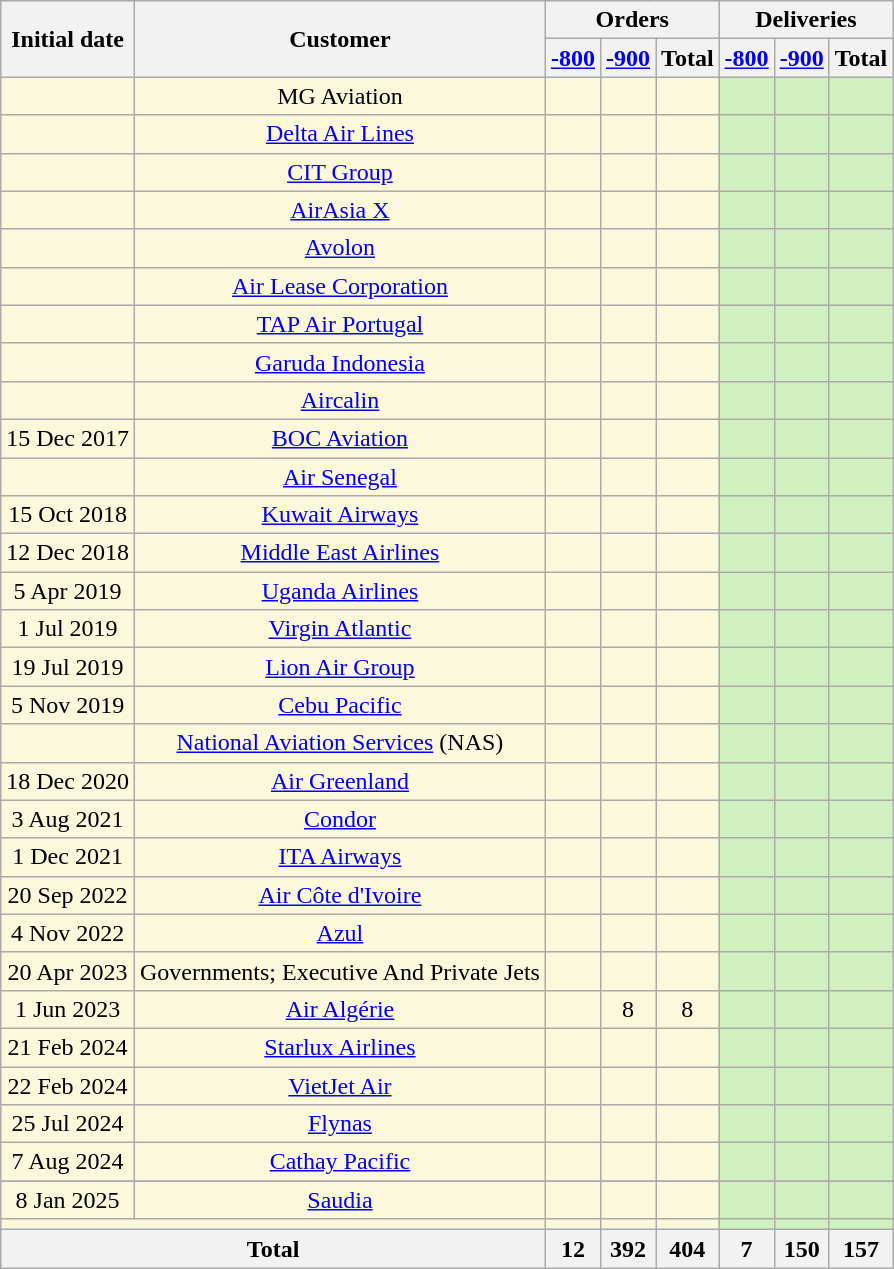<table class="wikitable sortable" style="text-align:center; background:#fbf8db">
<tr>
<th rowspan="2">Initial date</th>
<th rowspan="2">Customer</th>
<th colspan="3">Orders</th>
<th colspan="3">Deliveries</th>
</tr>
<tr style="background:#cdf;">
<th><a href='#'>-800</a></th>
<th><a href='#'>-900</a></th>
<th>Total</th>
<th><a href='#'>-800</a></th>
<th><a href='#'>-900</a></th>
<th>Total</th>
</tr>
<tr>
<td></td>
<td>MG Aviation</td>
<td></td>
<td></td>
<td></td>
<td style="background:#d0f0c0;"></td>
<td style="background:#d0f0c0;"></td>
<td style="background:#d0f0c0;"></td>
</tr>
<tr>
<td></td>
<td><a href='#'>Delta Air Lines</a></td>
<td></td>
<td></td>
<td></td>
<td style="background:#d0f0c0;"></td>
<td style="background:#d0f0c0;"></td>
<td style="background:#d0f0c0;"></td>
</tr>
<tr>
<td></td>
<td><a href='#'>CIT Group</a></td>
<td></td>
<td></td>
<td></td>
<td style="background:#d0f0c0;"></td>
<td style="background:#d0f0c0;"></td>
<td style="background:#d0f0c0;"></td>
</tr>
<tr>
<td></td>
<td><a href='#'>AirAsia X</a></td>
<td></td>
<td></td>
<td></td>
<td style="background:#d0f0c0;"></td>
<td style="background:#d0f0c0;"></td>
<td style="background:#d0f0c0;"></td>
</tr>
<tr>
<td></td>
<td><a href='#'>Avolon</a></td>
<td></td>
<td></td>
<td></td>
<td style="background:#d0f0c0;"></td>
<td style="background:#d0f0c0;"></td>
<td style="background:#d0f0c0;"></td>
</tr>
<tr>
<td></td>
<td><a href='#'>Air Lease Corporation</a></td>
<td></td>
<td></td>
<td></td>
<td style="background:#d0f0c0;"></td>
<td style="background:#d0f0c0;"></td>
<td style="background:#d0f0c0;"></td>
</tr>
<tr>
<td></td>
<td><a href='#'>TAP Air Portugal</a></td>
<td></td>
<td></td>
<td></td>
<td style="background:#d0f0c0;"></td>
<td style="background:#d0f0c0;"></td>
<td style="background:#d0f0c0;"></td>
</tr>
<tr>
<td></td>
<td><a href='#'>Garuda Indonesia</a></td>
<td></td>
<td></td>
<td></td>
<td style="background:#d0f0c0;"></td>
<td style="background:#d0f0c0;"></td>
<td style="background:#d0f0c0;"></td>
</tr>
<tr>
<td></td>
<td><a href='#'>Aircalin</a></td>
<td></td>
<td></td>
<td></td>
<td style="background:#d0f0c0;"></td>
<td style="background:#d0f0c0;"></td>
<td style="background:#d0f0c0;"></td>
</tr>
<tr>
<td>15 Dec 2017</td>
<td><a href='#'>BOC Aviation</a></td>
<td></td>
<td></td>
<td></td>
<td style="background:#d0f0c0;"></td>
<td style="background:#d0f0c0;"></td>
<td style="background:#d0f0c0;"></td>
</tr>
<tr>
<td></td>
<td><a href='#'>Air Senegal</a></td>
<td></td>
<td></td>
<td></td>
<td style="background:#d0f0c0;"></td>
<td style="background:#d0f0c0;"></td>
<td style="background:#d0f0c0;"></td>
</tr>
<tr>
<td>15 Oct 2018</td>
<td><a href='#'>Kuwait Airways</a></td>
<td></td>
<td></td>
<td></td>
<td style="background:#d0f0c0;"></td>
<td style="background:#d0f0c0;"></td>
<td style="background:#d0f0c0;"></td>
</tr>
<tr>
<td>12 Dec 2018</td>
<td><a href='#'>Middle East Airlines</a></td>
<td></td>
<td></td>
<td></td>
<td style="background:#d0f0c0;"></td>
<td style="background:#d0f0c0;"></td>
<td style="background:#d0f0c0;"></td>
</tr>
<tr>
<td>5 Apr 2019</td>
<td><a href='#'>Uganda Airlines</a></td>
<td></td>
<td></td>
<td></td>
<td style="background:#d0f0c0;"></td>
<td style="background:#d0f0c0;"></td>
<td style="background:#d0f0c0;"></td>
</tr>
<tr>
<td>1 Jul 2019</td>
<td><a href='#'>Virgin Atlantic</a></td>
<td></td>
<td></td>
<td></td>
<td style="background:#d0f0c0;"></td>
<td style="background:#d0f0c0;"></td>
<td style="background:#d0f0c0;"></td>
</tr>
<tr>
<td>19 Jul 2019</td>
<td><a href='#'>Lion Air Group</a></td>
<td></td>
<td></td>
<td></td>
<td style="background:#d0f0c0;"></td>
<td style="background:#d0f0c0;"></td>
<td style="background:#d0f0c0;"></td>
</tr>
<tr>
<td>5 Nov 2019</td>
<td><a href='#'>Cebu Pacific</a></td>
<td></td>
<td></td>
<td></td>
<td style="background:#d0f0c0;"></td>
<td style="background:#d0f0c0;"></td>
<td style="background:#d0f0c0;"></td>
</tr>
<tr>
<td><br></td>
<td><a href='#'>National Aviation Services</a> (NAS)</td>
<td></td>
<td></td>
<td></td>
<td style="background:#d0f0c0;"></td>
<td style="background:#d0f0c0;"></td>
<td style="background:#d0f0c0;"></td>
</tr>
<tr>
<td>18 Dec 2020</td>
<td><a href='#'>Air Greenland</a></td>
<td></td>
<td></td>
<td></td>
<td style="background:#d0f0c0;"></td>
<td style="background:#d0f0c0;"></td>
<td style="background:#d0f0c0;"></td>
</tr>
<tr>
<td>3 Aug 2021</td>
<td><a href='#'>Condor</a></td>
<td></td>
<td></td>
<td></td>
<td style="background:#d0f0c0;"></td>
<td style="background:#d0f0c0;"></td>
<td style="background:#d0f0c0;"></td>
</tr>
<tr>
<td>1 Dec 2021</td>
<td><a href='#'>ITA Airways</a></td>
<td></td>
<td></td>
<td></td>
<td style="background:#d0f0c0;"></td>
<td style="background:#d0f0c0;"></td>
<td style="background:#d0f0c0;"></td>
</tr>
<tr>
<td>20 Sep 2022</td>
<td><a href='#'>Air Côte d'Ivoire</a></td>
<td></td>
<td></td>
<td></td>
<td style="background:#d0f0c0;"></td>
<td style="background:#d0f0c0;"></td>
<td style="background:#d0f0c0;"></td>
</tr>
<tr>
<td>4 Nov 2022</td>
<td><a href='#'>Azul</a></td>
<td></td>
<td></td>
<td></td>
<td style="background:#d0f0c0;"></td>
<td style="background:#d0f0c0;"></td>
<td style="background:#d0f0c0;"></td>
</tr>
<tr>
<td>20 Apr 2023</td>
<td>Governments; Executive And Private Jets</td>
<td></td>
<td></td>
<td></td>
<td style="background:#d0f0c0;"></td>
<td style="background:#d0f0c0;"></td>
<td style="background:#d0f0c0;"></td>
</tr>
<tr>
<td>1 Jun 2023</td>
<td><a href='#'>Air Algérie</a></td>
<td></td>
<td>8</td>
<td>8</td>
<td style="background:#d0f0c0;"></td>
<td style="background:#d0f0c0;"></td>
<td style="background:#d0f0c0;"></td>
</tr>
<tr>
<td>21 Feb 2024</td>
<td><a href='#'>Starlux Airlines</a></td>
<td></td>
<td></td>
<td></td>
<td style="background:#d0f0c0;"></td>
<td style="background:#d0f0c0;"></td>
<td style="background:#d0f0c0;"></td>
</tr>
<tr>
<td>22 Feb 2024</td>
<td><a href='#'>VietJet Air</a></td>
<td></td>
<td></td>
<td></td>
<td style="background:#d0f0c0;"></td>
<td style="background:#d0f0c0;"></td>
<td style="background:#d0f0c0;"></td>
</tr>
<tr>
<td>25 Jul 2024</td>
<td><a href='#'>Flynas</a></td>
<td></td>
<td></td>
<td></td>
<td style="background:#d0f0c0;"></td>
<td style="background:#d0f0c0;"></td>
<td style="background:#d0f0c0;"></td>
</tr>
<tr>
<td>7 Aug 2024</td>
<td><a href='#'>Cathay Pacific</a></td>
<td></td>
<td></td>
<td></td>
<td style="background:#d0f0c0;"></td>
<td style="background:#d0f0c0;"></td>
<td style="background:#d0f0c0;"></td>
</tr>
<tr>
</tr>
<tr>
<td>8 Jan 2025</td>
<td><a href='#'>Saudia</a></td>
<td></td>
<td></td>
<td></td>
<td style="background:#d0f0c0;"></td>
<td style="background:#d0f0c0;"></td>
<td style="background:#d0f0c0;"></td>
</tr>
<tr>
<td colspan="2"></td>
<td></td>
<td></td>
<td></td>
<td style="background:#d0f0c0;"></td>
<td style="background:#d0f0c0;"></td>
<td style="background:#d0f0c0;"></td>
</tr>
<tr>
<th colspan="2">Total</th>
<th>12</th>
<th>392</th>
<th>404</th>
<th>7</th>
<th>150</th>
<th>157</th>
</tr>
</table>
